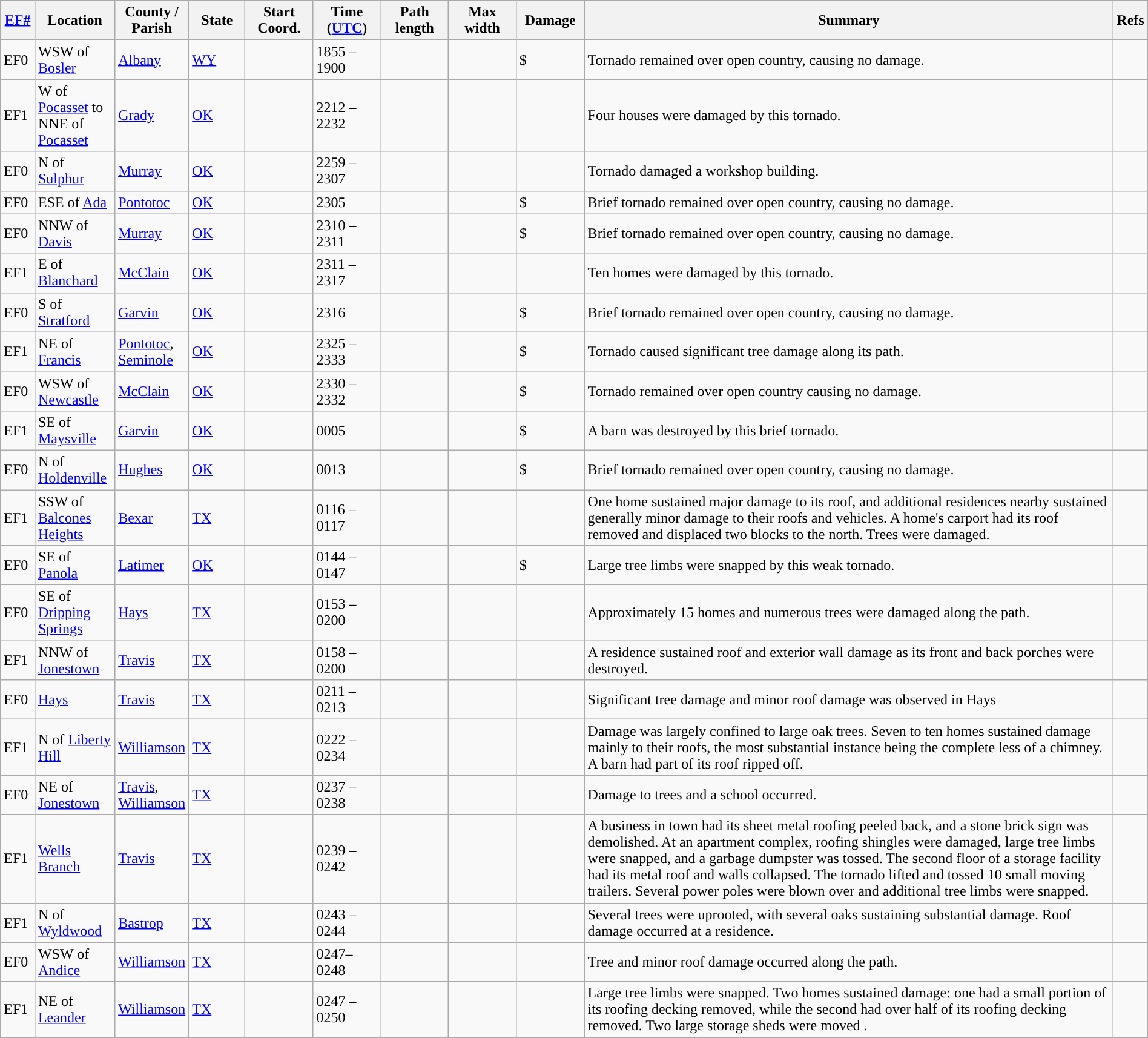<table class="wikitable sortable" style="width:100%;">
<tr>
<th scope="col" width="3%" align="center"><a href='#'>EF#</a></th>
<th scope="col" width="7%" align="center" class="unsortable">Location</th>
<th scope="col" width="6%" align="center" class="unsortable">County / Parish</th>
<th scope="col" width="5%" align="center">State</th>
<th scope="col" width="6%" align="center">Start Coord.</th>
<th scope="col" width="6%" align="center">Time (<a href='#'>UTC</a>)</th>
<th scope="col" width="6%" align="center">Path length</th>
<th scope="col" width="6%" align="center">Max width</th>
<th scope="col" width="6%" align="center">Damage</th>
<th scope="col" width="48%" class="unsortable" align="center">Summary</th>
<th scope="col" width="48%" class="unsortable" align="center">Refs</th>
</tr>
<tr>
<td>EF0</td>
<td>WSW of <a href='#'>Bosler</a></td>
<td><a href='#'>Albany</a></td>
<td><a href='#'>WY</a></td>
<td></td>
<td>1855 – 1900</td>
<td></td>
<td></td>
<td>$</td>
<td>Tornado remained over open country, causing no damage.</td>
<td></td>
</tr>
<tr>
<td>EF1</td>
<td>W of <a href='#'>Pocasset</a> to NNE of <a href='#'>Pocasset</a></td>
<td><a href='#'>Grady</a></td>
<td><a href='#'>OK</a></td>
<td></td>
<td>2212 – 2232</td>
<td></td>
<td></td>
<td></td>
<td>Four houses were damaged by this tornado.</td>
<td></td>
</tr>
<tr>
<td>EF0</td>
<td>N of <a href='#'>Sulphur</a></td>
<td><a href='#'>Murray</a></td>
<td><a href='#'>OK</a></td>
<td></td>
<td>2259 – 2307</td>
<td></td>
<td></td>
<td></td>
<td>Tornado damaged a workshop building.</td>
<td></td>
</tr>
<tr>
<td>EF0</td>
<td>ESE of <a href='#'>Ada</a></td>
<td><a href='#'>Pontotoc</a></td>
<td><a href='#'>OK</a></td>
<td></td>
<td>2305</td>
<td></td>
<td></td>
<td>$</td>
<td>Brief tornado remained over open country, causing no damage.</td>
<td></td>
</tr>
<tr>
<td>EF0</td>
<td>NNW of <a href='#'>Davis</a></td>
<td><a href='#'>Murray</a></td>
<td><a href='#'>OK</a></td>
<td></td>
<td>2310 – 2311</td>
<td></td>
<td></td>
<td>$</td>
<td>Brief tornado remained over open country, causing no damage.</td>
<td></td>
</tr>
<tr>
<td>EF1</td>
<td>E of <a href='#'>Blanchard</a></td>
<td><a href='#'>McClain</a></td>
<td><a href='#'>OK</a></td>
<td></td>
<td>2311 – 2317</td>
<td></td>
<td></td>
<td></td>
<td>Ten homes were damaged by this tornado.</td>
<td></td>
</tr>
<tr>
<td>EF0</td>
<td>S of <a href='#'>Stratford</a></td>
<td><a href='#'>Garvin</a></td>
<td><a href='#'>OK</a></td>
<td></td>
<td>2316</td>
<td></td>
<td></td>
<td>$</td>
<td>Brief tornado remained over open country, causing no damage.</td>
<td></td>
</tr>
<tr>
<td>EF1</td>
<td>NE of <a href='#'>Francis</a></td>
<td><a href='#'>Pontotoc</a>, <a href='#'>Seminole</a></td>
<td><a href='#'>OK</a></td>
<td></td>
<td>2325 – 2333</td>
<td></td>
<td></td>
<td>$</td>
<td>Tornado caused significant tree damage along its path.</td>
<td></td>
</tr>
<tr>
<td>EF0</td>
<td>WSW of <a href='#'>Newcastle</a></td>
<td><a href='#'>McClain</a></td>
<td><a href='#'>OK</a></td>
<td></td>
<td>2330 – 2332</td>
<td></td>
<td></td>
<td>$</td>
<td>Tornado remained over open country causing no damage.</td>
<td></td>
</tr>
<tr>
<td>EF1</td>
<td>SE of <a href='#'>Maysville</a></td>
<td><a href='#'>Garvin</a></td>
<td><a href='#'>OK</a></td>
<td></td>
<td>0005</td>
<td></td>
<td></td>
<td>$</td>
<td>A barn was destroyed by this brief tornado.</td>
<td></td>
</tr>
<tr>
<td>EF0</td>
<td>N of <a href='#'>Holdenville</a></td>
<td><a href='#'>Hughes</a></td>
<td><a href='#'>OK</a></td>
<td></td>
<td>0013</td>
<td></td>
<td></td>
<td>$</td>
<td>Brief tornado remained over open country, causing no damage.</td>
<td></td>
</tr>
<tr>
<td>EF1</td>
<td>SSW of <a href='#'>Balcones Heights</a></td>
<td><a href='#'>Bexar</a></td>
<td><a href='#'>TX</a></td>
<td></td>
<td>0116 – 0117</td>
<td></td>
<td></td>
<td></td>
<td>One home sustained major damage to its roof, and additional residences nearby sustained generally minor damage to their roofs and vehicles. A home's carport had its roof removed and displaced two blocks to the north. Trees were damaged.</td>
<td></td>
</tr>
<tr>
<td>EF0</td>
<td>SE of <a href='#'>Panola</a></td>
<td><a href='#'>Latimer</a></td>
<td><a href='#'>OK</a></td>
<td></td>
<td>0144 – 0147</td>
<td></td>
<td></td>
<td>$</td>
<td>Large tree limbs were snapped by this weak tornado.</td>
<td></td>
</tr>
<tr>
<td>EF0</td>
<td>SE of <a href='#'>Dripping Springs</a></td>
<td><a href='#'>Hays</a></td>
<td><a href='#'>TX</a></td>
<td></td>
<td>0153 – 0200</td>
<td></td>
<td></td>
<td></td>
<td>Approximately 15 homes and numerous trees were damaged along the path.</td>
<td></td>
</tr>
<tr>
<td>EF1</td>
<td>NNW of <a href='#'>Jonestown</a></td>
<td><a href='#'>Travis</a></td>
<td><a href='#'>TX</a></td>
<td></td>
<td>0158 – 0200</td>
<td></td>
<td></td>
<td></td>
<td>A residence sustained roof and exterior wall damage as its front and back porches were destroyed.</td>
<td></td>
</tr>
<tr>
<td>EF0</td>
<td><a href='#'>Hays</a></td>
<td><a href='#'>Travis</a></td>
<td><a href='#'>TX</a></td>
<td></td>
<td>0211 – 0213</td>
<td></td>
<td></td>
<td></td>
<td>Significant tree damage and minor roof damage was observed in Hays</td>
<td></td>
</tr>
<tr>
<td>EF1</td>
<td>N of <a href='#'>Liberty Hill</a></td>
<td><a href='#'>Williamson</a></td>
<td><a href='#'>TX</a></td>
<td></td>
<td>0222 – 0234</td>
<td></td>
<td></td>
<td></td>
<td>Damage was largely confined to large oak trees. Seven to ten homes sustained damage mainly to their roofs, the most substantial instance being the complete less of a chimney. A barn had part of its roof ripped off.</td>
<td></td>
</tr>
<tr>
<td>EF0</td>
<td>NE of <a href='#'>Jonestown</a></td>
<td><a href='#'>Travis</a>, <a href='#'>Williamson</a></td>
<td><a href='#'>TX</a></td>
<td></td>
<td>0237 – 0238</td>
<td></td>
<td></td>
<td></td>
<td>Damage to trees and a school occurred.</td>
<td></td>
</tr>
<tr>
<td>EF1</td>
<td><a href='#'>Wells Branch</a></td>
<td><a href='#'>Travis</a></td>
<td><a href='#'>TX</a></td>
<td></td>
<td>0239 – 0242</td>
<td></td>
<td></td>
<td></td>
<td>A business in town had its sheet metal roofing peeled back, and a stone brick sign was demolished. At an apartment complex, roofing shingles were damaged, large tree limbs were snapped, and a garbage dumpster was tossed. The second floor of a storage facility had its metal roof and walls collapsed. The tornado lifted and tossed 10 small moving trailers. Several power poles were blown over and additional tree limbs were snapped.</td>
<td></td>
</tr>
<tr>
<td>EF1</td>
<td>N of <a href='#'>Wyldwood</a></td>
<td><a href='#'>Bastrop</a></td>
<td><a href='#'>TX</a></td>
<td></td>
<td>0243 – 0244</td>
<td></td>
<td></td>
<td></td>
<td>Several trees were uprooted, with several oaks sustaining substantial damage. Roof damage occurred at a residence.</td>
<td></td>
</tr>
<tr>
<td>EF0</td>
<td>WSW of <a href='#'>Andice</a></td>
<td><a href='#'>Williamson</a></td>
<td><a href='#'>TX</a></td>
<td></td>
<td>0247–0248</td>
<td></td>
<td></td>
<td></td>
<td>Tree and minor roof damage occurred along the path.</td>
<td></td>
</tr>
<tr>
<td>EF1</td>
<td>NE of <a href='#'>Leander</a></td>
<td><a href='#'>Williamson</a></td>
<td><a href='#'>TX</a></td>
<td></td>
<td>0247 – 0250</td>
<td></td>
<td></td>
<td></td>
<td>Large tree limbs were snapped. Two homes sustained damage: one had a small portion of its roofing decking removed, while the second had over half of its roofing decking removed. Two large storage sheds were moved .</td>
<td></td>
</tr>
<tr>
</tr>
</table>
